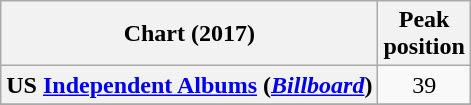<table class="wikitable sortable plainrowheaders" style="text-align:center">
<tr>
<th scope="col">Chart (2017)</th>
<th scope="col">Peak<br>position</th>
</tr>
<tr>
<th scope="row">US <a href='#'>Independent Albums</a> (<a href='#'><em>Billboard</em></a>)</th>
<td>39</td>
</tr>
<tr>
</tr>
</table>
